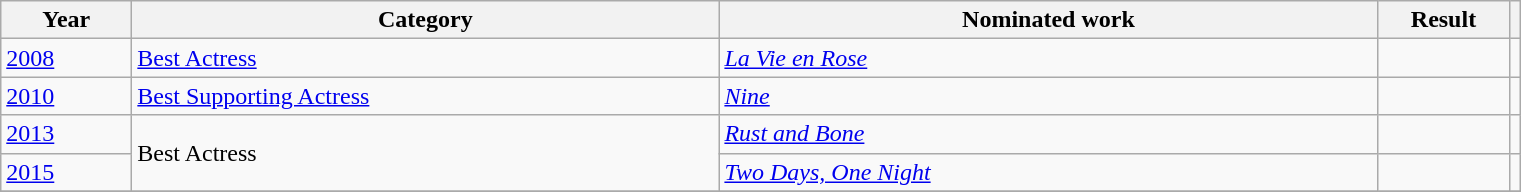<table class=wikitable>
<tr>
<th scope="col" style="width:5em;">Year</th>
<th scope="col" style="width:24em;">Category</th>
<th scope="col" style="width:27em;">Nominated work</th>
<th scope="col" style="width:5em;">Result</th>
<th></th>
</tr>
<tr>
<td><a href='#'>2008</a></td>
<td><a href='#'>Best Actress</a></td>
<td><em><a href='#'>La Vie en Rose</a></em></td>
<td></td>
<td></td>
</tr>
<tr>
<td><a href='#'>2010</a></td>
<td><a href='#'>Best Supporting Actress</a></td>
<td><em><a href='#'>Nine</a></em></td>
<td></td>
<td></td>
</tr>
<tr>
<td><a href='#'>2013</a></td>
<td rowspan="2">Best Actress</td>
<td><em><a href='#'>Rust and Bone</a></em></td>
<td></td>
<td></td>
</tr>
<tr>
<td><a href='#'>2015</a></td>
<td><em><a href='#'>Two Days, One Night</a></em></td>
<td></td>
<td></td>
</tr>
<tr>
</tr>
</table>
